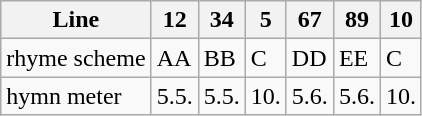<table class="wikitable">
<tr>
<th>Line</th>
<th>12</th>
<th>34</th>
<th>5</th>
<th>67</th>
<th>89</th>
<th>10</th>
</tr>
<tr>
<td>rhyme scheme</td>
<td>AA</td>
<td>BB</td>
<td>C</td>
<td>DD</td>
<td>EE</td>
<td>C</td>
</tr>
<tr>
<td>hymn meter</td>
<td>5.5.</td>
<td>5.5.</td>
<td>10.</td>
<td>5.6.</td>
<td>5.6.</td>
<td>10.</td>
</tr>
</table>
